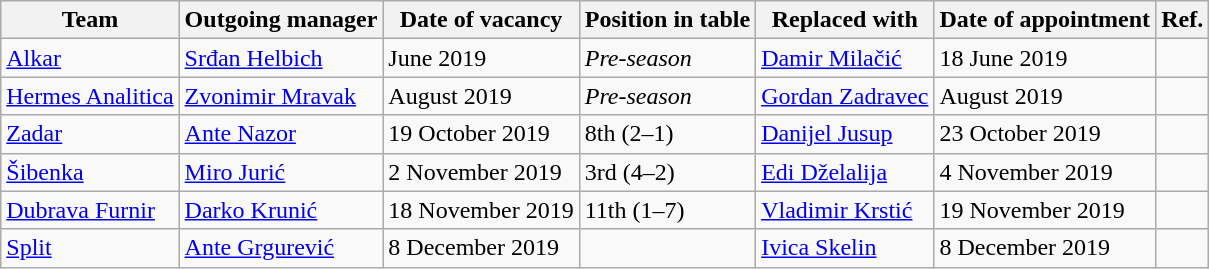<table class="wikitable sortable">
<tr>
<th>Team</th>
<th>Outgoing manager</th>
<th>Date of vacancy</th>
<th>Position in table</th>
<th>Replaced with</th>
<th>Date of appointment</th>
<th>Ref.</th>
</tr>
<tr>
<td><a href='#'>Alkar</a></td>
<td> <a href='#'>Srđan Helbich</a></td>
<td>June 2019</td>
<td><em>Pre-season</em></td>
<td> <a href='#'>Damir Milačić</a></td>
<td>18 June 2019</td>
<td></td>
</tr>
<tr>
<td><a href='#'>Hermes Analitica</a></td>
<td> <a href='#'>Zvonimir Mravak</a></td>
<td>August 2019</td>
<td><em>Pre-season</em></td>
<td> <a href='#'>Gordan Zadravec</a></td>
<td>August 2019</td>
<td></td>
</tr>
<tr>
<td><a href='#'>Zadar</a></td>
<td> <a href='#'>Ante Nazor</a></td>
<td>19 October 2019</td>
<td>8th (2–1)</td>
<td> <a href='#'>Danijel Jusup</a></td>
<td>23 October 2019</td>
<td></td>
</tr>
<tr>
<td><a href='#'>Šibenka</a></td>
<td> <a href='#'>Miro Jurić</a></td>
<td>2 November 2019</td>
<td>3rd (4–2)</td>
<td> <a href='#'>Edi Dželalija</a></td>
<td>4 November 2019</td>
<td></td>
</tr>
<tr>
<td><a href='#'>Dubrava Furnir</a></td>
<td> <a href='#'>Darko Krunić</a></td>
<td>18 November 2019</td>
<td>11th (1–7)</td>
<td> <a href='#'>Vladimir Krstić</a></td>
<td>19 November 2019</td>
<td></td>
</tr>
<tr>
<td><a href='#'>Split</a></td>
<td> <a href='#'>Ante Grgurević</a></td>
<td>8 December 2019</td>
<td></td>
<td> <a href='#'>Ivica Skelin</a></td>
<td>8 December 2019</td>
<td></td>
</tr>
</table>
